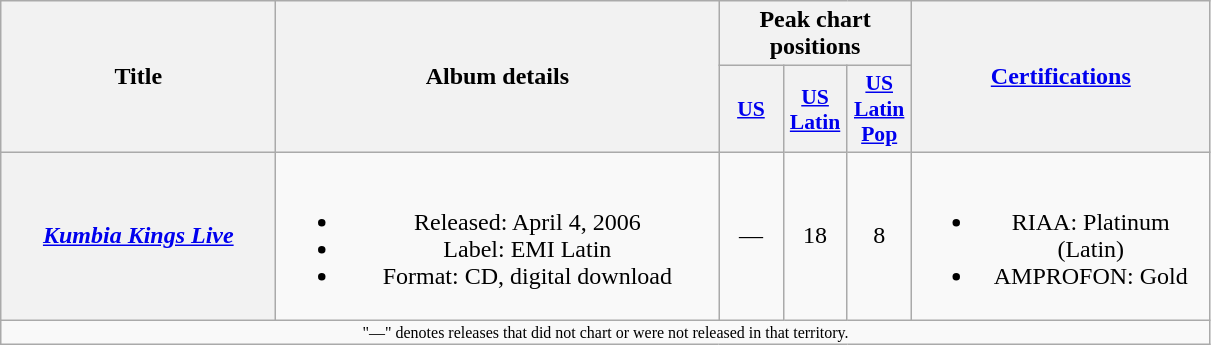<table class="wikitable plainrowheaders" style="text-align:center;">
<tr>
<th scope="col" rowspan="2" style="width:11em;">Title</th>
<th scope="col" rowspan="2" style="width:18em;">Album details</th>
<th scope="col" colspan="3">Peak chart positions</th>
<th scope="col" rowspan="2" style="width:12em;"><a href='#'>Certifications</a></th>
</tr>
<tr>
<th scope="col" style="width:2.5em;font-size:90%;"><a href='#'>US</a><br></th>
<th scope="col" style="width:2.5em;font-size:90%;"><a href='#'>US Latin</a><br></th>
<th scope="col" style="width:2.5em;font-size:90%;"><a href='#'>US Latin Pop</a><br></th>
</tr>
<tr>
<th scope="row"><em><a href='#'>Kumbia Kings Live</a></em></th>
<td><br><ul><li>Released: April 4, 2006</li><li>Label: EMI Latin</li><li>Format: CD, digital download</li></ul></td>
<td>—</td>
<td>18</td>
<td>8</td>
<td><br><ul><li>RIAA: Platinum (Latin)</li><li>AMPROFON: Gold</li></ul></td>
</tr>
<tr>
<td colspan="14" align="center" style="font-size:8pt">"—" denotes releases that did not chart or were not released in that territory.</td>
</tr>
</table>
